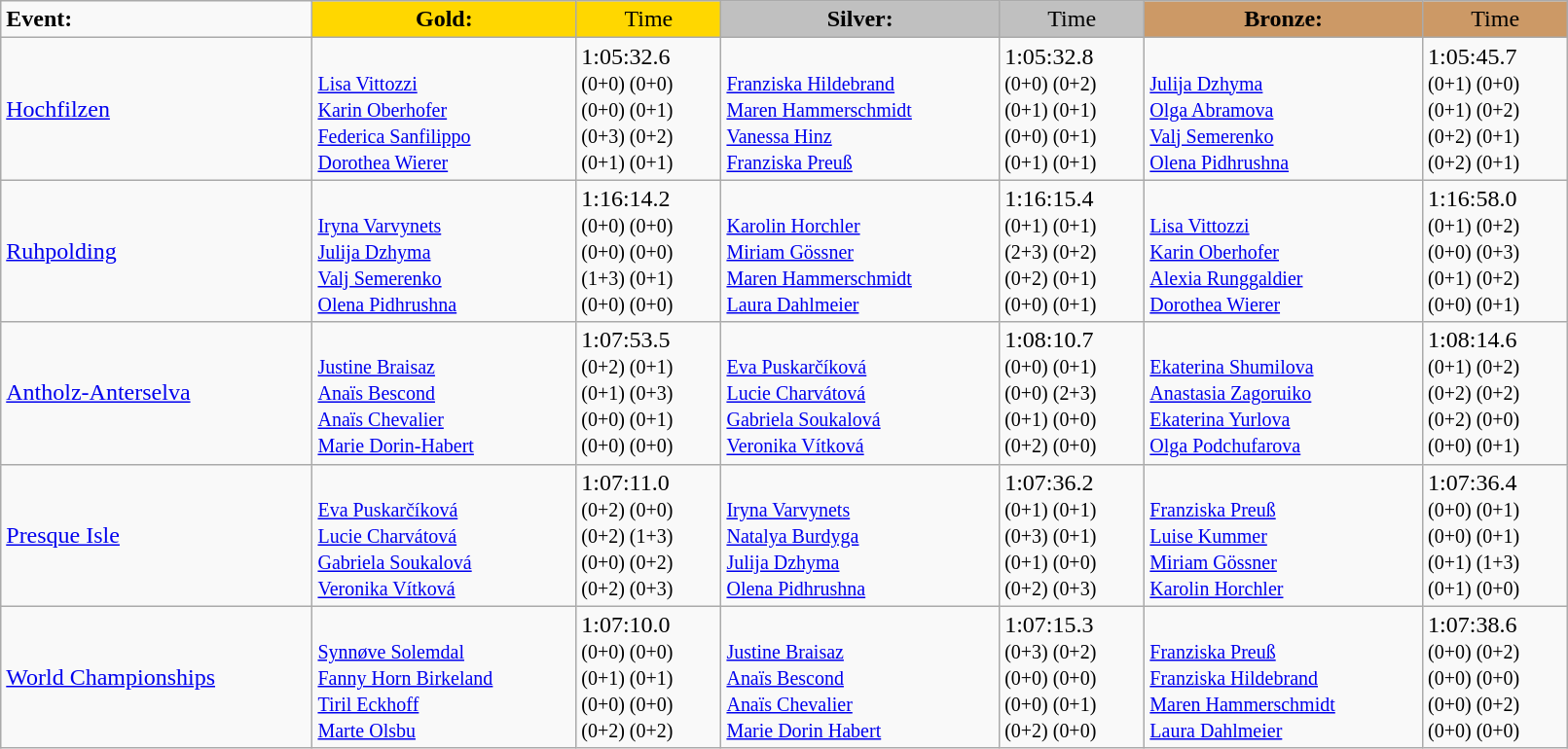<table class="wikitable" width=85%>
<tr>
<td><strong>Event:</strong></td>
<td style="text-align:center;background-color:gold;"><strong>Gold:</strong></td>
<td style="text-align:center;background-color:gold;">Time</td>
<td style="text-align:center;background-color:silver;"><strong>Silver:</strong></td>
<td style="text-align:center;background-color:silver;">Time</td>
<td style="text-align:center;background-color:#CC9966;"><strong>Bronze:</strong></td>
<td style="text-align:center;background-color:#CC9966;">Time</td>
</tr>
<tr>
<td><a href='#'>Hochfilzen</a><br></td>
<td><strong></strong><br><small><a href='#'>Lisa Vittozzi</a><br><a href='#'>Karin Oberhofer</a><br><a href='#'>Federica Sanfilippo</a><br><a href='#'>Dorothea Wierer</a></small></td>
<td>1:05:32.6<br><small>(0+0) (0+0)<br>(0+0) (0+1)<br>(0+3) (0+2)<br>(0+1) (0+1)</small></td>
<td><br><small><a href='#'>Franziska Hildebrand</a><br><a href='#'>Maren Hammerschmidt</a><br><a href='#'>Vanessa Hinz</a><br><a href='#'>Franziska Preuß</a></small></td>
<td>1:05:32.8<br><small>(0+0) (0+2)<br>(0+1) (0+1)<br>(0+0) (0+1)<br>(0+1) (0+1)</small></td>
<td><br><small><a href='#'>Julija Dzhyma</a><br><a href='#'>Olga Abramova</a><br><a href='#'>Valj Semerenko</a><br><a href='#'>Olena Pidhrushna</a></small></td>
<td>1:05:45.7<br><small>(0+1) (0+0)<br>(0+1) (0+2)<br>(0+2) (0+1)<br>(0+2) (0+1)</small></td>
</tr>
<tr>
<td><a href='#'>Ruhpolding</a><br></td>
<td><strong></strong><br><small><a href='#'>Iryna Varvynets</a><br><a href='#'>Julija Dzhyma</a><br><a href='#'>Valj Semerenko</a><br><a href='#'>Olena Pidhrushna</a></small></td>
<td>1:16:14.2<br><small>(0+0) (0+0)<br>(0+0) (0+0)<br>(1+3) (0+1)<br>(0+0) (0+0)</small></td>
<td><br><small><a href='#'>Karolin Horchler</a><br><a href='#'>Miriam Gössner</a><br><a href='#'>Maren Hammerschmidt</a><br><a href='#'>Laura Dahlmeier</a></small></td>
<td>1:16:15.4<br><small>(0+1) (0+1)<br>(2+3) (0+2)<br>(0+2) (0+1)<br>(0+0) (0+1)</small></td>
<td><br><small><a href='#'>Lisa Vittozzi</a><br><a href='#'>Karin Oberhofer</a><br><a href='#'>Alexia Runggaldier</a><br><a href='#'>Dorothea Wierer</a></small></td>
<td>1:16:58.0<br><small>(0+1) (0+2)<br>(0+0) (0+3)<br>(0+1) (0+2)<br>(0+0) (0+1)</small></td>
</tr>
<tr>
<td><a href='#'>Antholz-Anterselva</a><br></td>
<td><strong></strong><br><small><a href='#'>Justine Braisaz</a><br><a href='#'>Anaïs Bescond</a><br><a href='#'>Anaïs Chevalier</a><br><a href='#'>Marie Dorin-Habert</a></small></td>
<td>1:07:53.5<br><small>(0+2) (0+1)<br>(0+1) (0+3)<br>(0+0) (0+1)<br>(0+0) (0+0)</small></td>
<td><br><small><a href='#'>Eva Puskarčíková</a><br><a href='#'>Lucie Charvátová</a><br><a href='#'>Gabriela Soukalová</a><br><a href='#'>Veronika Vítková</a></small></td>
<td>1:08:10.7<br><small>(0+0) (0+1)<br>(0+0) (2+3)<br>(0+1) (0+0)<br>(0+2) (0+0)</small></td>
<td><br><small><a href='#'>Ekaterina Shumilova</a><br><a href='#'>Anastasia Zagoruiko</a><br><a href='#'>Ekaterina Yurlova</a><br><a href='#'>Olga Podchufarova</a></small></td>
<td>1:08:14.6<br><small>(0+1) (0+2)<br>(0+2) (0+2)<br>(0+2) (0+0)<br>(0+0) (0+1)</small></td>
</tr>
<tr>
<td><a href='#'>Presque Isle</a><br></td>
<td><strong></strong><br><small><a href='#'>Eva Puskarčíková</a><br><a href='#'>Lucie Charvátová</a><br><a href='#'>Gabriela Soukalová</a><br><a href='#'>Veronika Vítková</a></small></td>
<td>1:07:11.0<br><small>(0+2) (0+0)<br>(0+2) (1+3)<br>(0+0) (0+2)<br>(0+2) (0+3)</small></td>
<td><br><small><a href='#'>Iryna Varvynets</a><br><a href='#'>Natalya Burdyga</a><br><a href='#'>Julija Dzhyma</a><br><a href='#'>Olena Pidhrushna</a></small></td>
<td>1:07:36.2<br><small>(0+1) (0+1)<br>(0+3) (0+1)<br>(0+1) (0+0)<br>(0+2) (0+3)</small></td>
<td><br><small><a href='#'>Franziska Preuß</a><br><a href='#'>Luise Kummer</a><br><a href='#'>Miriam Gössner</a><br><a href='#'>Karolin Horchler</a></small></td>
<td>1:07:36.4<br><small>(0+0) (0+1)<br>(0+0) (0+1)<br>(0+1) (1+3)<br>(0+1) (0+0)</small></td>
</tr>
<tr>
<td><a href='#'>World Championships</a><br></td>
<td><br><small><a href='#'>Synnøve Solemdal</a><br><a href='#'>Fanny Horn Birkeland</a><br><a href='#'>Tiril Eckhoff</a><br><a href='#'>Marte Olsbu</a></small></td>
<td>1:07:10.0<br><small>(0+0) (0+0)<br>(0+1) (0+1)<br>(0+0) (0+0)<br>(0+2) (0+2)</small></td>
<td><br><small><a href='#'>Justine Braisaz</a><br><a href='#'>Anaïs Bescond</a><br><a href='#'>Anaïs Chevalier</a><br><a href='#'>Marie Dorin Habert</a></small></td>
<td>1:07:15.3<br><small>(0+3) (0+2)<br>(0+0) (0+0)<br>(0+0) (0+1)<br>(0+2) (0+0)</small></td>
<td><br><small><a href='#'>Franziska Preuß</a><br><a href='#'>Franziska Hildebrand</a><br><a href='#'>Maren Hammerschmidt</a><br><a href='#'>Laura Dahlmeier</a></small></td>
<td>1:07:38.6<br><small>(0+0) (0+2)<br>(0+0) (0+0)<br>(0+0) (0+2)<br>(0+0) (0+0)</small></td>
</tr>
</table>
